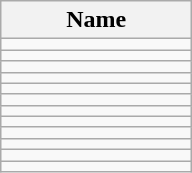<table class="wikitable sortable">
<tr>
<th style="width:120px">Name</th>
</tr>
<tr>
<td align="left"></td>
</tr>
<tr>
<td align="left"></td>
</tr>
<tr>
<td align="left"></td>
</tr>
<tr>
<td align="left"></td>
</tr>
<tr>
<td align="left"></td>
</tr>
<tr>
<td align="left"></td>
</tr>
<tr>
<td align="left"></td>
</tr>
<tr>
<td align="left"></td>
</tr>
<tr>
<td align="left"></td>
</tr>
<tr>
<td align="left"></td>
</tr>
<tr>
<td align="left"></td>
</tr>
<tr>
<td align="left"></td>
</tr>
</table>
